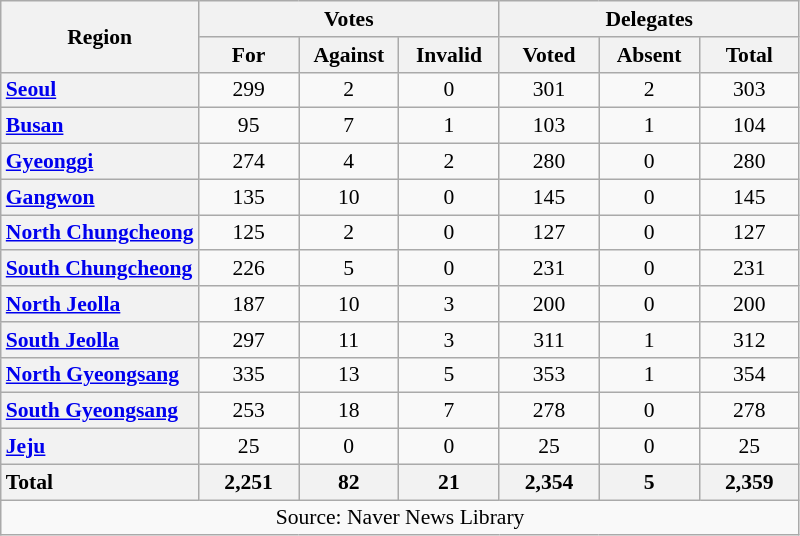<table class="wikitable" style="text-align:center; font-size: 0.9em">
<tr>
<th rowspan="2">Region</th>
<th colspan="3">Votes</th>
<th colspan="3">Delegates</th>
</tr>
<tr>
<th style="width:60px">For</th>
<th style="width:60px">Against</th>
<th style="width:60px">Invalid</th>
<th style="width:60px">Voted</th>
<th style="width:60px">Absent</th>
<th style="width:60px">Total</th>
</tr>
<tr>
<th style="text-align: left"><a href='#'>Seoul</a></th>
<td>299</td>
<td>2</td>
<td>0</td>
<td>301</td>
<td>2</td>
<td>303</td>
</tr>
<tr>
<th style="text-align: left"><a href='#'>Busan</a></th>
<td>95</td>
<td>7</td>
<td>1</td>
<td>103</td>
<td>1</td>
<td>104</td>
</tr>
<tr>
<th style="text-align: left"><a href='#'>Gyeonggi</a></th>
<td>274</td>
<td>4</td>
<td>2</td>
<td>280</td>
<td>0</td>
<td>280</td>
</tr>
<tr>
<th style="text-align: left"><a href='#'>Gangwon</a></th>
<td>135</td>
<td>10</td>
<td>0</td>
<td>145</td>
<td>0</td>
<td>145</td>
</tr>
<tr>
<th style="text-align: left"><a href='#'>North Chungcheong</a></th>
<td>125</td>
<td>2</td>
<td>0</td>
<td>127</td>
<td>0</td>
<td>127</td>
</tr>
<tr>
<th style="text-align: left"><a href='#'>South Chungcheong</a></th>
<td>226</td>
<td>5</td>
<td>0</td>
<td>231</td>
<td>0</td>
<td>231</td>
</tr>
<tr>
<th style="text-align: left"><a href='#'>North Jeolla</a></th>
<td>187</td>
<td>10</td>
<td>3</td>
<td>200</td>
<td>0</td>
<td>200</td>
</tr>
<tr>
<th style="text-align: left"><a href='#'>South Jeolla</a></th>
<td>297</td>
<td>11</td>
<td>3</td>
<td>311</td>
<td>1</td>
<td>312</td>
</tr>
<tr>
<th style="text-align: left"><a href='#'>North Gyeongsang</a></th>
<td>335</td>
<td>13</td>
<td>5</td>
<td>353</td>
<td>1</td>
<td>354</td>
</tr>
<tr>
<th style="text-align: left"><a href='#'>South Gyeongsang</a></th>
<td>253</td>
<td>18</td>
<td>7</td>
<td>278</td>
<td>0</td>
<td>278</td>
</tr>
<tr>
<th style="text-align: left"><a href='#'>Jeju</a></th>
<td>25</td>
<td>0</td>
<td>0</td>
<td>25</td>
<td>0</td>
<td>25</td>
</tr>
<tr class="sortbottom">
<th style="text-align: left">Total</th>
<th>2,251</th>
<th>82</th>
<th>21</th>
<th>2,354</th>
<th>5</th>
<th>2,359</th>
</tr>
<tr>
<td colspan="7">Source: Naver News Library</td>
</tr>
</table>
